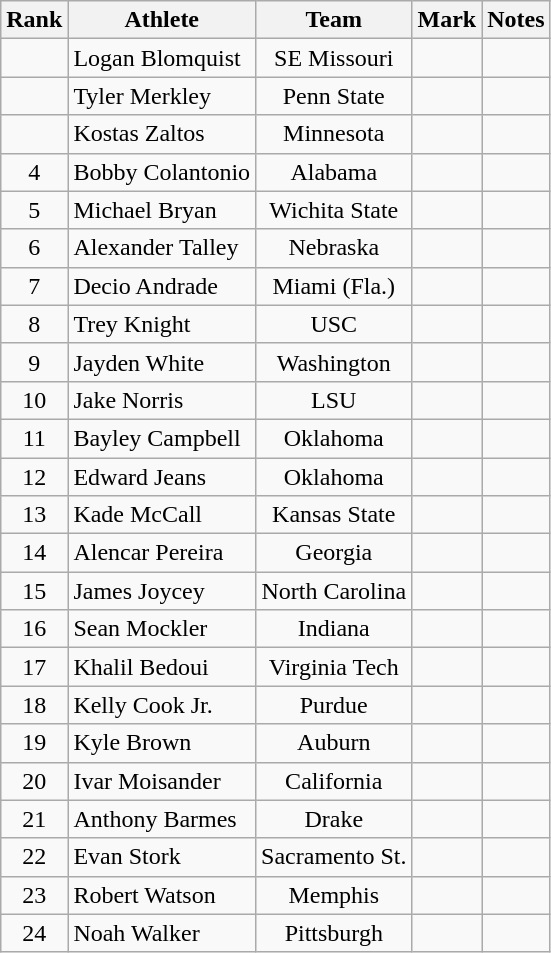<table class="wikitable sortable" style="text-align:center">
<tr>
<th>Rank</th>
<th>Athlete</th>
<th>Team</th>
<th>Mark</th>
<th>Notes</th>
</tr>
<tr>
<td></td>
<td align=left>Logan Blomquist</td>
<td>SE Missouri</td>
<td><strong></strong></td>
<td></td>
</tr>
<tr>
<td></td>
<td align=left>Tyler Merkley</td>
<td>Penn State</td>
<td><strong></strong></td>
<td></td>
</tr>
<tr>
<td></td>
<td align=left>Kostas Zaltos</td>
<td>Minnesota</td>
<td><strong></strong></td>
<td></td>
</tr>
<tr>
<td>4</td>
<td align=left>Bobby Colantonio</td>
<td>Alabama</td>
<td><strong></strong></td>
<td></td>
</tr>
<tr>
<td>5</td>
<td align=left>Michael Bryan</td>
<td>Wichita State</td>
<td><strong></strong></td>
<td></td>
</tr>
<tr>
<td>6</td>
<td align=left>Alexander Talley</td>
<td>Nebraska</td>
<td><strong></strong></td>
<td></td>
</tr>
<tr>
<td>7</td>
<td align=left>Decio Andrade</td>
<td>Miami (Fla.)</td>
<td><strong></strong></td>
<td></td>
</tr>
<tr>
<td>8</td>
<td align=left>Trey Knight</td>
<td>USC</td>
<td><strong></strong></td>
<td></td>
</tr>
<tr>
<td>9</td>
<td align=left>Jayden White</td>
<td>Washington</td>
<td><strong></strong></td>
<td></td>
</tr>
<tr>
<td>10</td>
<td align=left>Jake Norris</td>
<td>LSU</td>
<td><strong></strong></td>
<td></td>
</tr>
<tr>
<td>11</td>
<td align=left>Bayley Campbell</td>
<td>Oklahoma</td>
<td><strong></strong></td>
<td></td>
</tr>
<tr>
<td>12</td>
<td align=left>Edward Jeans</td>
<td>Oklahoma</td>
<td><strong></strong></td>
<td></td>
</tr>
<tr>
<td>13</td>
<td align=left>Kade McCall</td>
<td>Kansas State</td>
<td><strong></strong></td>
<td></td>
</tr>
<tr>
<td>14</td>
<td align=left>Alencar Pereira</td>
<td>Georgia</td>
<td><strong></strong></td>
<td></td>
</tr>
<tr>
<td>15</td>
<td align=left>James Joycey</td>
<td>North Carolina</td>
<td><strong></strong></td>
<td></td>
</tr>
<tr>
<td>16</td>
<td align=left>Sean Mockler</td>
<td>Indiana</td>
<td><strong></strong></td>
<td></td>
</tr>
<tr>
<td>17</td>
<td align=left>Khalil Bedoui</td>
<td>Virginia Tech</td>
<td><strong></strong></td>
<td></td>
</tr>
<tr>
<td>18</td>
<td align=left>Kelly Cook Jr.</td>
<td>Purdue</td>
<td><strong></strong></td>
<td></td>
</tr>
<tr>
<td>19</td>
<td align=left>Kyle Brown</td>
<td>Auburn</td>
<td><strong></strong></td>
<td></td>
</tr>
<tr>
<td>20</td>
<td align=left>Ivar Moisander</td>
<td>California</td>
<td><strong></strong></td>
<td></td>
</tr>
<tr>
<td>21</td>
<td align=left>Anthony Barmes</td>
<td>Drake</td>
<td><strong></strong></td>
<td></td>
</tr>
<tr>
<td>22</td>
<td align=left>Evan Stork</td>
<td>Sacramento St.</td>
<td><strong></strong></td>
<td></td>
</tr>
<tr>
<td>23</td>
<td align=left>Robert Watson</td>
<td>Memphis</td>
<td><strong></strong></td>
<td></td>
</tr>
<tr>
<td>24</td>
<td align=left>Noah Walker</td>
<td>Pittsburgh</td>
<td><strong></strong></td>
<td></td>
</tr>
</table>
